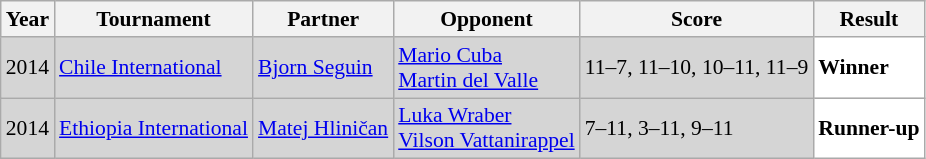<table class="sortable wikitable" style="font-size: 90%;">
<tr>
<th>Year</th>
<th>Tournament</th>
<th>Partner</th>
<th>Opponent</th>
<th>Score</th>
<th>Result</th>
</tr>
<tr style="background:#D5D5D5">
<td align="center">2014</td>
<td align="left"><a href='#'>Chile International</a></td>
<td align="left"> <a href='#'>Bjorn Seguin</a></td>
<td align="left"> <a href='#'>Mario Cuba</a><br> <a href='#'>Martin del Valle</a></td>
<td align="left">11–7, 11–10, 10–11, 11–9</td>
<td style="text-align:left; background:white"> <strong>Winner</strong></td>
</tr>
<tr style="background:#D5D5D5">
<td align="center">2014</td>
<td align="left"><a href='#'>Ethiopia International</a></td>
<td align="left"> <a href='#'>Matej Hliničan</a></td>
<td align="left"> <a href='#'>Luka Wraber</a><br> <a href='#'>Vilson Vattanirappel</a></td>
<td align="left">7–11, 3–11, 9–11</td>
<td style="text-align:left; background:white"> <strong>Runner-up</strong></td>
</tr>
</table>
